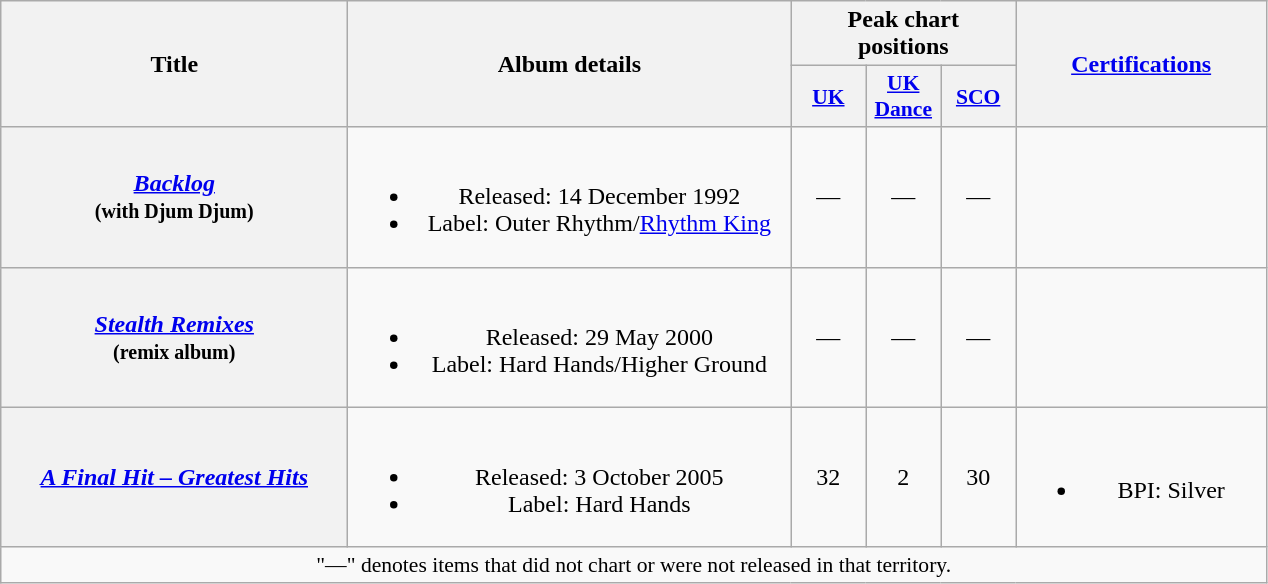<table class="wikitable plainrowheaders" style="text-align:center;">
<tr>
<th scope="col" rowspan="2" style="width:14em;">Title</th>
<th scope="col" rowspan="2" style="width:18em;">Album details</th>
<th scope="col" colspan="3">Peak chart<br>positions</th>
<th scope="col" rowspan="2" style="width:10em;"><a href='#'>Certifications</a></th>
</tr>
<tr>
<th style="width:3em;font-size:90%;"><a href='#'>UK</a><br></th>
<th style="width:3em;font-size:90%;"><a href='#'>UK<br>Dance</a><br></th>
<th style="width:3em;font-size:90%;"><a href='#'>SCO</a><br></th>
</tr>
<tr>
<th scope="row"><em><a href='#'>Backlog</a></em> <br><small>(with Djum Djum)</small></th>
<td><br><ul><li>Released: 14 December 1992</li><li>Label: Outer Rhythm/<a href='#'>Rhythm King</a></li></ul></td>
<td>—</td>
<td>—</td>
<td>—</td>
<td></td>
</tr>
<tr>
<th scope="row"><em><a href='#'>Stealth Remixes</a></em> <br><small>(remix album)</small></th>
<td><br><ul><li>Released: 29 May 2000</li><li>Label: Hard Hands/Higher Ground</li></ul></td>
<td>—</td>
<td>—</td>
<td>—</td>
<td></td>
</tr>
<tr>
<th scope="row"><em><a href='#'>A Final Hit – Greatest Hits</a></em></th>
<td><br><ul><li>Released: 3 October 2005</li><li>Label: Hard Hands</li></ul></td>
<td>32</td>
<td>2</td>
<td>30</td>
<td><br><ul><li>BPI: Silver</li></ul></td>
</tr>
<tr>
<td align="center" colspan="15" style="font-size:90%">"—" denotes items that did not chart or were not released in that territory.</td>
</tr>
</table>
